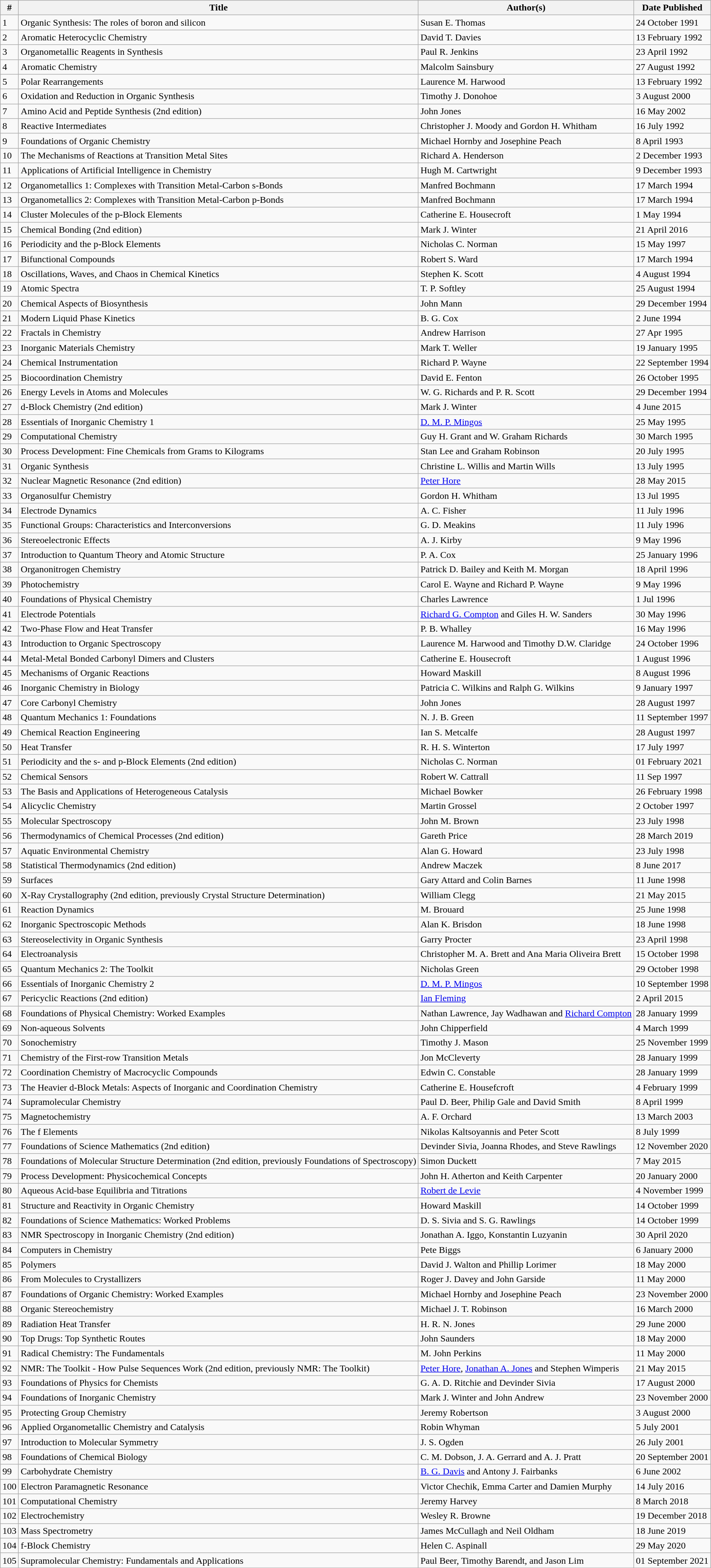<table class="wikitable sortable">
<tr>
<th>#</th>
<th>Title</th>
<th>Author(s)</th>
<th>Date Published</th>
</tr>
<tr>
<td>1</td>
<td>Organic Synthesis: The roles of boron and silicon</td>
<td>Susan E. Thomas</td>
<td>24 October 1991</td>
</tr>
<tr>
<td>2</td>
<td>Aromatic Heterocyclic Chemistry</td>
<td>David T. Davies</td>
<td>13 February 1992</td>
</tr>
<tr>
<td>3</td>
<td>Organometallic Reagents in Synthesis</td>
<td>Paul R. Jenkins</td>
<td>23 April 1992</td>
</tr>
<tr>
<td>4</td>
<td>Aromatic Chemistry</td>
<td>Malcolm Sainsbury</td>
<td>27 August 1992</td>
</tr>
<tr>
<td>5</td>
<td>Polar Rearrangements</td>
<td>Laurence M. Harwood</td>
<td>13 February 1992</td>
</tr>
<tr>
<td>6</td>
<td>Oxidation and Reduction in Organic Synthesis</td>
<td>Timothy J. Donohoe</td>
<td>3 August 2000</td>
</tr>
<tr>
<td>7</td>
<td>Amino Acid and Peptide Synthesis (2nd edition)</td>
<td>John Jones</td>
<td>16 May 2002</td>
</tr>
<tr>
<td>8</td>
<td>Reactive Intermediates</td>
<td>Christopher J. Moody and Gordon H. Whitham</td>
<td>16 July 1992</td>
</tr>
<tr>
<td>9</td>
<td>Foundations of Organic Chemistry</td>
<td>Michael Hornby and Josephine Peach</td>
<td>8 April 1993</td>
</tr>
<tr>
<td>10</td>
<td>The Mechanisms of Reactions at Transition Metal Sites</td>
<td>Richard A. Henderson</td>
<td>2 December 1993</td>
</tr>
<tr>
<td>11</td>
<td>Applications of Artificial Intelligence in Chemistry</td>
<td>Hugh M. Cartwright</td>
<td>9 December 1993</td>
</tr>
<tr>
<td>12</td>
<td>Organometallics 1: Complexes with Transition Metal-Carbon s-Bonds</td>
<td>Manfred Bochmann</td>
<td>17 March 1994</td>
</tr>
<tr>
<td>13</td>
<td>Organometallics 2: Complexes with Transition Metal-Carbon p-Bonds</td>
<td>Manfred Bochmann</td>
<td>17 March 1994</td>
</tr>
<tr>
<td>14</td>
<td>Cluster Molecules of the p-Block Elements</td>
<td>Catherine E. Housecroft</td>
<td>1 May 1994</td>
</tr>
<tr>
<td>15</td>
<td>Chemical Bonding (2nd edition)</td>
<td>Mark J. Winter</td>
<td>21 April 2016</td>
</tr>
<tr>
<td>16</td>
<td>Periodicity and the p-Block Elements</td>
<td>Nicholas C. Norman</td>
<td>15 May 1997</td>
</tr>
<tr>
<td>17</td>
<td>Bifunctional Compounds</td>
<td>Robert S. Ward</td>
<td>17 March 1994</td>
</tr>
<tr>
<td>18</td>
<td>Oscillations, Waves, and Chaos in Chemical Kinetics</td>
<td>Stephen K. Scott</td>
<td>4 August 1994</td>
</tr>
<tr>
<td>19</td>
<td>Atomic Spectra</td>
<td>T. P. Softley</td>
<td>25 August 1994</td>
</tr>
<tr>
<td>20</td>
<td>Chemical Aspects of Biosynthesis</td>
<td>John Mann</td>
<td>29 December 1994</td>
</tr>
<tr>
<td>21</td>
<td>Modern Liquid Phase Kinetics</td>
<td>B. G. Cox</td>
<td>2 June 1994</td>
</tr>
<tr>
<td>22</td>
<td>Fractals in Chemistry</td>
<td>Andrew Harrison</td>
<td>27 Apr 1995</td>
</tr>
<tr>
<td>23</td>
<td>Inorganic Materials Chemistry</td>
<td>Mark T. Weller</td>
<td>19 January 1995</td>
</tr>
<tr>
<td>24</td>
<td>Chemical Instrumentation</td>
<td>Richard P. Wayne</td>
<td>22 September 1994</td>
</tr>
<tr>
<td>25</td>
<td>Biocoordination Chemistry</td>
<td>David E. Fenton</td>
<td>26 October 1995</td>
</tr>
<tr>
<td>26</td>
<td>Energy Levels in Atoms and Molecules</td>
<td>W. G. Richards and P. R. Scott</td>
<td>29 December 1994</td>
</tr>
<tr>
<td>27</td>
<td>d-Block Chemistry (2nd edition)</td>
<td>Mark J. Winter</td>
<td>4 June 2015</td>
</tr>
<tr>
<td>28</td>
<td>Essentials of Inorganic Chemistry 1</td>
<td><a href='#'>D. M. P. Mingos</a></td>
<td>25 May 1995</td>
</tr>
<tr>
<td>29</td>
<td>Computational Chemistry</td>
<td>Guy H. Grant and W. Graham Richards</td>
<td>30 March 1995</td>
</tr>
<tr>
<td>30</td>
<td>Process Development: Fine Chemicals from Grams to Kilograms</td>
<td>Stan Lee and Graham Robinson</td>
<td>20 July 1995</td>
</tr>
<tr>
<td>31</td>
<td>Organic Synthesis</td>
<td>Christine L. Willis and Martin Wills</td>
<td>13 July 1995</td>
</tr>
<tr>
<td>32</td>
<td>Nuclear Magnetic Resonance (2nd edition)</td>
<td><a href='#'>Peter Hore</a></td>
<td>28 May 2015</td>
</tr>
<tr>
<td>33</td>
<td>Organosulfur Chemistry</td>
<td>Gordon H. Whitham</td>
<td>13 Jul 1995</td>
</tr>
<tr>
<td>34</td>
<td>Electrode Dynamics</td>
<td>A. C. Fisher</td>
<td>11 July 1996</td>
</tr>
<tr>
<td>35</td>
<td>Functional Groups: Characteristics and Interconversions</td>
<td>G. D. Meakins</td>
<td>11 July 1996</td>
</tr>
<tr>
<td>36</td>
<td>Stereoelectronic Effects</td>
<td>A. J. Kirby</td>
<td>9 May 1996</td>
</tr>
<tr>
<td>37</td>
<td>Introduction to Quantum Theory and Atomic Structure</td>
<td>P. A. Cox</td>
<td>25 January 1996</td>
</tr>
<tr>
<td>38</td>
<td>Organonitrogen Chemistry</td>
<td>Patrick D. Bailey and Keith M. Morgan</td>
<td>18 April 1996</td>
</tr>
<tr>
<td>39</td>
<td>Photochemistry</td>
<td>Carol E. Wayne and Richard P. Wayne</td>
<td>9 May 1996</td>
</tr>
<tr>
<td>40</td>
<td>Foundations of Physical Chemistry</td>
<td>Charles Lawrence</td>
<td>1 Jul 1996</td>
</tr>
<tr>
<td>41</td>
<td>Electrode Potentials</td>
<td><a href='#'>Richard G. Compton</a> and Giles H. W. Sanders</td>
<td>30 May 1996</td>
</tr>
<tr>
<td>42</td>
<td>Two-Phase Flow and Heat Transfer</td>
<td>P. B. Whalley</td>
<td>16 May 1996</td>
</tr>
<tr>
<td>43</td>
<td>Introduction to Organic Spectroscopy</td>
<td>Laurence M. Harwood and Timothy D.W. Claridge</td>
<td>24 October 1996</td>
</tr>
<tr>
<td>44</td>
<td>Metal-Metal Bonded Carbonyl Dimers and Clusters</td>
<td>Catherine E. Housecroft</td>
<td>1 August 1996</td>
</tr>
<tr>
<td>45</td>
<td>Mechanisms of Organic Reactions</td>
<td>Howard Maskill</td>
<td>8 August 1996</td>
</tr>
<tr>
<td>46</td>
<td>Inorganic Chemistry in Biology</td>
<td>Patricia C. Wilkins and Ralph G. Wilkins</td>
<td>9 January 1997</td>
</tr>
<tr>
<td>47</td>
<td>Core Carbonyl Chemistry</td>
<td>John Jones</td>
<td>28 August 1997</td>
</tr>
<tr>
<td>48</td>
<td>Quantum Mechanics 1: Foundations</td>
<td>N. J. B. Green</td>
<td>11 September 1997</td>
</tr>
<tr>
<td>49</td>
<td>Chemical Reaction Engineering</td>
<td>Ian S. Metcalfe</td>
<td>28 August 1997</td>
</tr>
<tr>
<td>50</td>
<td>Heat Transfer</td>
<td>R. H. S. Winterton</td>
<td>17 July 1997</td>
</tr>
<tr>
<td>51</td>
<td>Periodicity and the s- and p-Block Elements (2nd edition)</td>
<td>Nicholas C. Norman</td>
<td>01 February 2021</td>
</tr>
<tr>
<td>52</td>
<td>Chemical Sensors</td>
<td>Robert W. Cattrall</td>
<td>11 Sep 1997</td>
</tr>
<tr>
<td>53</td>
<td>The Basis and Applications of Heterogeneous Catalysis</td>
<td>Michael Bowker</td>
<td>26 February 1998</td>
</tr>
<tr>
<td>54</td>
<td>Alicyclic Chemistry</td>
<td>Martin Grossel</td>
<td>2 October 1997</td>
</tr>
<tr>
<td>55</td>
<td>Molecular Spectroscopy</td>
<td>John M. Brown</td>
<td>23 July 1998</td>
</tr>
<tr>
<td>56</td>
<td>Thermodynamics of Chemical Processes (2nd edition)</td>
<td>Gareth Price</td>
<td>28 March 2019</td>
</tr>
<tr>
<td>57</td>
<td>Aquatic Environmental Chemistry</td>
<td>Alan G. Howard</td>
<td>23 July 1998</td>
</tr>
<tr>
<td>58</td>
<td>Statistical Thermodynamics (2nd edition)</td>
<td>Andrew Maczek</td>
<td>8 June 2017</td>
</tr>
<tr>
<td>59</td>
<td>Surfaces</td>
<td>Gary Attard and Colin Barnes</td>
<td>11 June 1998</td>
</tr>
<tr>
<td>60</td>
<td>X-Ray Crystallography (2nd edition, previously Crystal Structure Determination)</td>
<td>William Clegg</td>
<td>21 May 2015</td>
</tr>
<tr>
<td>61</td>
<td>Reaction Dynamics</td>
<td>M. Brouard</td>
<td>25 June 1998</td>
</tr>
<tr>
<td>62</td>
<td>Inorganic Spectroscopic Methods</td>
<td>Alan K. Brisdon</td>
<td>18 June 1998</td>
</tr>
<tr>
<td>63</td>
<td>Stereoselectivity in Organic Synthesis</td>
<td>Garry Procter</td>
<td>23 April 1998</td>
</tr>
<tr>
<td>64</td>
<td>Electroanalysis</td>
<td>Christopher M. A. Brett and Ana Maria Oliveira Brett</td>
<td>15 October 1998</td>
</tr>
<tr>
<td>65</td>
<td>Quantum Mechanics 2: The Toolkit</td>
<td>Nicholas Green</td>
<td>29 October 1998</td>
</tr>
<tr>
<td>66</td>
<td>Essentials of Inorganic Chemistry 2</td>
<td><a href='#'>D. M. P. Mingos</a></td>
<td>10 September 1998</td>
</tr>
<tr>
<td>67</td>
<td>Pericyclic Reactions (2nd edition)</td>
<td><a href='#'>Ian Fleming</a></td>
<td>2 April 2015</td>
</tr>
<tr>
<td>68</td>
<td>Foundations of Physical Chemistry: Worked Examples</td>
<td>Nathan Lawrence, Jay Wadhawan and <a href='#'>Richard Compton</a></td>
<td>28 January 1999</td>
</tr>
<tr>
<td>69</td>
<td>Non-aqueous Solvents</td>
<td>John Chipperfield</td>
<td>4 March 1999</td>
</tr>
<tr>
<td>70</td>
<td>Sonochemistry</td>
<td>Timothy J. Mason</td>
<td>25 November 1999</td>
</tr>
<tr>
<td>71</td>
<td>Chemistry of the First-row Transition Metals</td>
<td>Jon McCleverty</td>
<td>28 January 1999</td>
</tr>
<tr>
<td>72</td>
<td>Coordination Chemistry of Macrocyclic Compounds</td>
<td>Edwin C. Constable</td>
<td>28 January 1999</td>
</tr>
<tr>
<td>73</td>
<td>The Heavier d-Block Metals: Aspects of Inorganic and Coordination Chemistry</td>
<td>Catherine E. Housefcroft</td>
<td>4 February 1999</td>
</tr>
<tr>
<td>74</td>
<td>Supramolecular Chemistry</td>
<td>Paul D. Beer, Philip Gale and David Smith</td>
<td>8 April 1999</td>
</tr>
<tr>
<td>75</td>
<td>Magnetochemistry</td>
<td>A. F. Orchard</td>
<td>13 March 2003</td>
</tr>
<tr>
<td>76</td>
<td>The f Elements</td>
<td>Nikolas Kaltsoyannis and Peter Scott</td>
<td>8 July 1999</td>
</tr>
<tr>
<td>77</td>
<td>Foundations of Science Mathematics (2nd edition)</td>
<td>Devinder Sivia, Joanna Rhodes, and Steve Rawlings</td>
<td>12 November 2020</td>
</tr>
<tr>
<td>78</td>
<td>Foundations of Molecular Structure Determination (2nd edition, previously Foundations of Spectroscopy)</td>
<td>Simon Duckett</td>
<td>7 May 2015</td>
</tr>
<tr>
<td>79</td>
<td>Process Development: Physicochemical Concepts</td>
<td>John H. Atherton and Keith Carpenter</td>
<td>20 January 2000</td>
</tr>
<tr>
<td>80</td>
<td>Aqueous Acid-base Equilibria and Titrations</td>
<td><a href='#'>Robert de Levie</a></td>
<td>4 November 1999</td>
</tr>
<tr>
<td>81</td>
<td>Structure and Reactivity in Organic Chemistry</td>
<td>Howard Maskill</td>
<td>14 October 1999</td>
</tr>
<tr>
<td>82</td>
<td>Foundations of Science Mathematics: Worked Problems</td>
<td>D. S. Sivia and S. G. Rawlings</td>
<td>14 October 1999</td>
</tr>
<tr>
<td>83</td>
<td>NMR Spectroscopy in Inorganic Chemistry (2nd edition)</td>
<td>Jonathan A. Iggo, Konstantin Luzyanin</td>
<td>30 April 2020</td>
</tr>
<tr>
<td>84</td>
<td>Computers in Chemistry</td>
<td>Pete Biggs</td>
<td>6 January 2000</td>
</tr>
<tr>
<td>85</td>
<td>Polymers</td>
<td>David J. Walton and Phillip Lorimer</td>
<td>18 May 2000</td>
</tr>
<tr>
<td>86</td>
<td>From Molecules to Crystallizers</td>
<td>Roger J. Davey and John Garside</td>
<td>11 May 2000</td>
</tr>
<tr>
<td>87</td>
<td>Foundations of Organic Chemistry: Worked Examples</td>
<td>Michael Hornby and Josephine Peach</td>
<td>23 November 2000</td>
</tr>
<tr>
<td>88</td>
<td>Organic Stereochemistry</td>
<td>Michael J. T. Robinson</td>
<td>16 March 2000</td>
</tr>
<tr>
<td>89</td>
<td>Radiation Heat Transfer</td>
<td>H. R. N. Jones</td>
<td>29 June 2000</td>
</tr>
<tr>
<td>90</td>
<td>Top Drugs: Top Synthetic Routes</td>
<td>John Saunders</td>
<td>18 May 2000</td>
</tr>
<tr>
<td>91</td>
<td>Radical Chemistry: The Fundamentals</td>
<td>M. John Perkins</td>
<td>11 May 2000</td>
</tr>
<tr>
<td>92</td>
<td>NMR: The Toolkit - How Pulse Sequences Work (2nd edition, previously NMR: The Toolkit)</td>
<td><a href='#'>Peter Hore</a>, <a href='#'>Jonathan A. Jones</a> and Stephen Wimperis</td>
<td>21 May 2015</td>
</tr>
<tr>
<td>93</td>
<td>Foundations of Physics for Chemists</td>
<td>G. A. D. Ritchie and Devinder Sivia</td>
<td>17 August 2000</td>
</tr>
<tr>
<td>94</td>
<td>Foundations of Inorganic Chemistry</td>
<td>Mark J. Winter and John Andrew</td>
<td>23 November 2000</td>
</tr>
<tr>
<td>95</td>
<td>Protecting Group Chemistry</td>
<td>Jeremy Robertson</td>
<td>3 August 2000</td>
</tr>
<tr>
<td>96</td>
<td>Applied Organometallic Chemistry and Catalysis</td>
<td>Robin Whyman</td>
<td>5 July 2001</td>
</tr>
<tr>
<td>97</td>
<td>Introduction to Molecular Symmetry</td>
<td>J. S. Ogden</td>
<td>26 July 2001</td>
</tr>
<tr>
<td>98</td>
<td>Foundations of Chemical Biology</td>
<td>C. M. Dobson, J. A. Gerrard and A. J. Pratt</td>
<td>20 September 2001</td>
</tr>
<tr>
<td>99</td>
<td>Carbohydrate Chemistry</td>
<td><a href='#'>B. G. Davis</a> and Antony J. Fairbanks</td>
<td>6 June 2002</td>
</tr>
<tr>
<td>100</td>
<td>Electron Paramagnetic Resonance</td>
<td>Victor Chechik, Emma Carter and Damien Murphy</td>
<td>14 July 2016</td>
</tr>
<tr>
<td>101</td>
<td>Computational Chemistry</td>
<td>Jeremy Harvey</td>
<td>8 March 2018</td>
</tr>
<tr>
<td>102</td>
<td>Electrochemistry</td>
<td>Wesley R. Browne</td>
<td>19 December 2018</td>
</tr>
<tr>
<td>103</td>
<td>Mass Spectrometry</td>
<td>James McCullagh and Neil Oldham</td>
<td>18 June 2019</td>
</tr>
<tr>
<td>104</td>
<td>f-Block Chemistry</td>
<td>Helen C. Aspinall</td>
<td>29 May 2020</td>
</tr>
<tr>
<td>105</td>
<td>Supramolecular Chemistry: Fundamentals and Applications</td>
<td>Paul Beer, Timothy Barendt, and Jason Lim</td>
<td>01 September 2021</td>
</tr>
</table>
